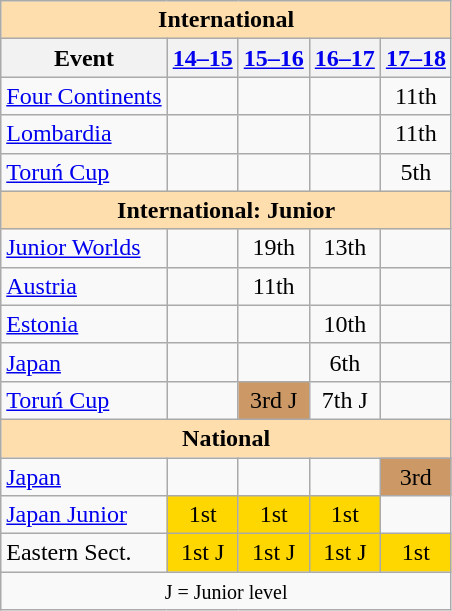<table class="wikitable" style="text-align:center">
<tr>
<th style="background-color: #ffdead; " colspan=5 align=center>International</th>
</tr>
<tr>
<th>Event</th>
<th><a href='#'>14–15</a></th>
<th><a href='#'>15–16</a></th>
<th><a href='#'>16–17</a></th>
<th><a href='#'>17–18</a></th>
</tr>
<tr>
<td align=left><a href='#'>Four Continents</a></td>
<td></td>
<td></td>
<td></td>
<td>11th</td>
</tr>
<tr>
<td align=left> <a href='#'>Lombardia</a></td>
<td></td>
<td></td>
<td></td>
<td>11th</td>
</tr>
<tr>
<td align=left><a href='#'>Toruń Cup</a></td>
<td></td>
<td></td>
<td></td>
<td>5th</td>
</tr>
<tr>
<th style="background-color: #ffdead; " colspan=5 align=center>International: Junior</th>
</tr>
<tr>
<td align=left><a href='#'>Junior Worlds</a></td>
<td></td>
<td>19th</td>
<td>13th</td>
<td></td>
</tr>
<tr>
<td align=left> <a href='#'>Austria</a></td>
<td></td>
<td>11th</td>
<td></td>
<td></td>
</tr>
<tr>
<td align=left> <a href='#'>Estonia</a></td>
<td></td>
<td></td>
<td>10th</td>
<td></td>
</tr>
<tr>
<td align=left> <a href='#'>Japan</a></td>
<td></td>
<td></td>
<td>6th</td>
<td></td>
</tr>
<tr>
<td align=left><a href='#'>Toruń Cup</a></td>
<td></td>
<td bgcolor=cc9966>3rd J</td>
<td>7th J</td>
<td></td>
</tr>
<tr>
<th style="background-color: #ffdead; " colspan=5 align=center>National</th>
</tr>
<tr>
<td align=left><a href='#'>Japan</a></td>
<td></td>
<td></td>
<td></td>
<td bgcolor=cc9966>3rd</td>
</tr>
<tr>
<td align=left><a href='#'>Japan Junior</a></td>
<td bgcolor=gold>1st</td>
<td bgcolor=gold>1st</td>
<td bgcolor=gold>1st</td>
<td></td>
</tr>
<tr>
<td align=left>Eastern Sect.</td>
<td bgcolor=gold>1st J</td>
<td bgcolor=gold>1st J</td>
<td bgcolor=gold>1st J</td>
<td bgcolor=gold>1st</td>
</tr>
<tr>
<td colspan=5 align=center><small> J = Junior level </small></td>
</tr>
</table>
